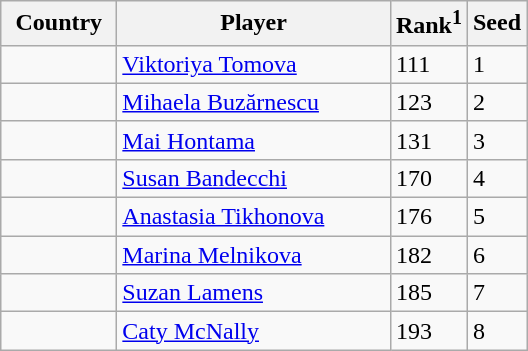<table class="sortable wikitable">
<tr>
<th width="70">Country</th>
<th width="175">Player</th>
<th>Rank<sup>1</sup></th>
<th>Seed</th>
</tr>
<tr>
<td></td>
<td><a href='#'>Viktoriya Tomova</a></td>
<td>111</td>
<td>1</td>
</tr>
<tr>
<td></td>
<td><a href='#'>Mihaela Buzărnescu</a></td>
<td>123</td>
<td>2</td>
</tr>
<tr>
<td></td>
<td><a href='#'>Mai Hontama</a></td>
<td>131</td>
<td>3</td>
</tr>
<tr>
<td></td>
<td><a href='#'>Susan Bandecchi</a></td>
<td>170</td>
<td>4</td>
</tr>
<tr>
<td></td>
<td><a href='#'>Anastasia Tikhonova</a></td>
<td>176</td>
<td>5</td>
</tr>
<tr>
<td></td>
<td><a href='#'>Marina Melnikova</a></td>
<td>182</td>
<td>6</td>
</tr>
<tr>
<td></td>
<td><a href='#'>Suzan Lamens</a></td>
<td>185</td>
<td>7</td>
</tr>
<tr>
<td></td>
<td><a href='#'>Caty McNally</a></td>
<td>193</td>
<td>8</td>
</tr>
</table>
